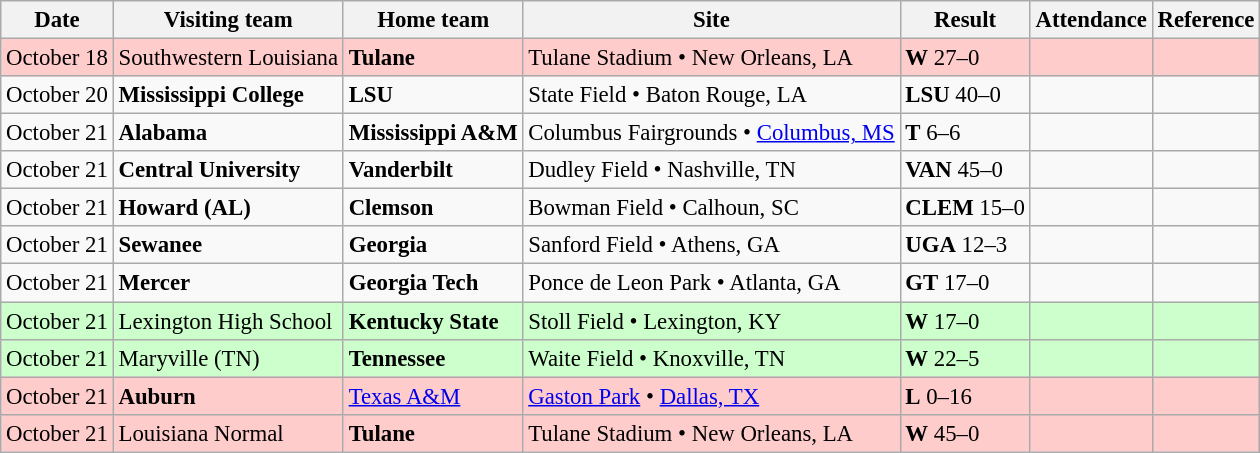<table class="wikitable" style="font-size:95%;">
<tr>
<th>Date</th>
<th>Visiting team</th>
<th>Home team</th>
<th>Site</th>
<th>Result</th>
<th>Attendance</th>
<th class="unsortable">Reference</th>
</tr>
<tr bgcolor=ffcccc>
<td>October 18</td>
<td>Southwestern Louisiana</td>
<td><strong>Tulane</strong></td>
<td>Tulane Stadium • New Orleans, LA</td>
<td><strong>W</strong> 27–0</td>
<td></td>
<td></td>
</tr>
<tr bgcolor=>
<td>October 20</td>
<td><strong>Mississippi College</strong></td>
<td><strong>LSU</strong></td>
<td>State Field • Baton Rouge, LA</td>
<td><strong>LSU</strong> 40–0</td>
<td></td>
<td></td>
</tr>
<tr bgcolor=>
<td>October 21</td>
<td><strong>Alabama</strong></td>
<td><strong>Mississippi A&M</strong></td>
<td>Columbus Fairgrounds • <a href='#'>Columbus, MS</a></td>
<td><strong>T</strong> 6–6</td>
<td></td>
<td></td>
</tr>
<tr bgcolor=>
<td>October 21</td>
<td><strong>Central University</strong></td>
<td><strong>Vanderbilt</strong></td>
<td>Dudley Field • Nashville, TN</td>
<td><strong>VAN</strong> 45–0</td>
<td></td>
<td></td>
</tr>
<tr bgcolor=>
<td>October 21</td>
<td><strong>Howard (AL)</strong></td>
<td><strong>Clemson</strong></td>
<td>Bowman Field • Calhoun, SC</td>
<td><strong>CLEM</strong> 15–0</td>
<td></td>
<td></td>
</tr>
<tr bgcolor=>
<td>October 21</td>
<td><strong>Sewanee</strong></td>
<td><strong>Georgia</strong></td>
<td>Sanford Field • Athens, GA</td>
<td><strong>UGA</strong> 12–3</td>
<td></td>
<td></td>
</tr>
<tr bgcolor=>
<td>October 21</td>
<td><strong>Mercer</strong></td>
<td><strong>Georgia Tech</strong></td>
<td>Ponce de Leon Park • Atlanta, GA</td>
<td><strong>GT</strong> 17–0</td>
<td></td>
<td></td>
</tr>
<tr bgcolor=ccffcc>
<td>October 21</td>
<td>Lexington High School</td>
<td><strong>Kentucky State</strong></td>
<td>Stoll Field • Lexington, KY</td>
<td><strong>W</strong> 17–0</td>
<td></td>
<td></td>
</tr>
<tr bgcolor=ccffcc>
<td>October 21</td>
<td>Maryville (TN)</td>
<td><strong>Tennessee</strong></td>
<td>Waite Field • Knoxville, TN</td>
<td><strong>W</strong> 22–5</td>
<td></td>
<td></td>
</tr>
<tr bgcolor=ffcccc>
<td>October 21</td>
<td><strong>Auburn</strong></td>
<td><a href='#'>Texas A&M</a></td>
<td><a href='#'>Gaston Park</a> • <a href='#'>Dallas, TX</a></td>
<td><strong>L</strong> 0–16</td>
<td></td>
<td></td>
</tr>
<tr bgcolor=ffcccc>
<td>October 21</td>
<td>Louisiana Normal</td>
<td><strong>Tulane</strong></td>
<td>Tulane Stadium • New Orleans, LA</td>
<td><strong>W</strong> 45–0</td>
<td></td>
<td></td>
</tr>
</table>
